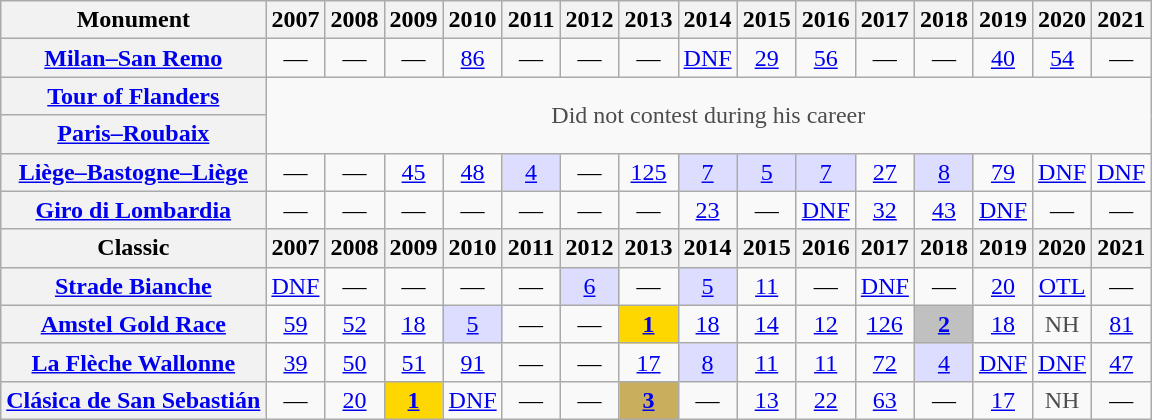<table class="wikitable plainrowheaders">
<tr>
<th>Monument</th>
<th scope="col">2007</th>
<th scope="col">2008</th>
<th scope="col">2009</th>
<th scope="col">2010</th>
<th scope="col">2011</th>
<th scope="col">2012</th>
<th scope="col">2013</th>
<th scope="col">2014</th>
<th scope="col">2015</th>
<th scope="col">2016</th>
<th scope="col">2017</th>
<th scope="col">2018</th>
<th scope="col">2019</th>
<th scope="col">2020</th>
<th scope="col">2021</th>
</tr>
<tr style="text-align:center;">
<th scope="row"><a href='#'>Milan–San Remo</a></th>
<td>—</td>
<td>—</td>
<td>—</td>
<td><a href='#'>86</a></td>
<td>—</td>
<td>—</td>
<td>—</td>
<td><a href='#'>DNF</a></td>
<td><a href='#'>29</a></td>
<td><a href='#'>56</a></td>
<td>—</td>
<td>—</td>
<td><a href='#'>40</a></td>
<td><a href='#'>54</a></td>
<td>—</td>
</tr>
<tr style="text-align:center;">
<th scope="row"><a href='#'>Tour of Flanders</a></th>
<td style="color:#4d4d4d;" colspan=15 rowspan=2>Did not contest during his career</td>
</tr>
<tr style="text-align:center;">
<th scope="row"><a href='#'>Paris–Roubaix</a></th>
</tr>
<tr style="text-align:center;">
<th scope="row"><a href='#'>Liège–Bastogne–Liège</a></th>
<td>—</td>
<td>—</td>
<td><a href='#'>45</a></td>
<td><a href='#'>48</a></td>
<td style="background:#ddddff;"><a href='#'>4</a></td>
<td>—</td>
<td><a href='#'>125</a></td>
<td style="background:#ddddff;"><a href='#'>7</a></td>
<td style="background:#ddddff;"><a href='#'>5</a></td>
<td style="background:#ddddff;"><a href='#'>7</a></td>
<td><a href='#'>27</a></td>
<td style="background:#ddddff;"><a href='#'>8</a></td>
<td><a href='#'>79</a></td>
<td><a href='#'>DNF</a></td>
<td><a href='#'>DNF</a></td>
</tr>
<tr style="text-align:center;">
<th scope="row"><a href='#'>Giro di Lombardia</a></th>
<td>—</td>
<td>—</td>
<td>—</td>
<td>—</td>
<td>—</td>
<td>—</td>
<td>—</td>
<td><a href='#'>23</a></td>
<td>—</td>
<td><a href='#'>DNF</a></td>
<td><a href='#'>32</a></td>
<td><a href='#'>43</a></td>
<td><a href='#'>DNF</a></td>
<td>—</td>
<td>—</td>
</tr>
<tr>
<th>Classic</th>
<th scope="col">2007</th>
<th scope="col">2008</th>
<th scope="col">2009</th>
<th scope="col">2010</th>
<th scope="col">2011</th>
<th scope="col">2012</th>
<th scope="col">2013</th>
<th scope="col">2014</th>
<th scope="col">2015</th>
<th scope="col">2016</th>
<th scope="col">2017</th>
<th scope="col">2018</th>
<th scope="col">2019</th>
<th scope="col">2020</th>
<th scope="col">2021</th>
</tr>
<tr style="text-align:center;">
<th scope="row"><a href='#'>Strade Bianche</a></th>
<td><a href='#'>DNF</a></td>
<td>—</td>
<td>—</td>
<td>—</td>
<td>—</td>
<td style="background:#ddddff;"><a href='#'>6</a></td>
<td>—</td>
<td style="background:#ddddff;"><a href='#'>5</a></td>
<td><a href='#'>11</a></td>
<td>—</td>
<td><a href='#'>DNF</a></td>
<td>—</td>
<td><a href='#'>20</a></td>
<td><a href='#'>OTL</a></td>
<td>—</td>
</tr>
<tr style="text-align:center;">
<th scope="row"><a href='#'>Amstel Gold Race</a></th>
<td><a href='#'>59</a></td>
<td><a href='#'>52</a></td>
<td><a href='#'>18</a></td>
<td style="background:#ddddff;"><a href='#'>5</a></td>
<td>—</td>
<td>—</td>
<td style="background:gold;"><a href='#'><strong>1</strong></a></td>
<td><a href='#'>18</a></td>
<td><a href='#'>14</a></td>
<td><a href='#'>12</a></td>
<td><a href='#'>126</a></td>
<td style="background:#C0C0C0;"><a href='#'><strong>2</strong></a></td>
<td><a href='#'>18</a></td>
<td style="color:#4d4d4d;">NH</td>
<td><a href='#'>81</a></td>
</tr>
<tr style="text-align:center;">
<th scope="row"><a href='#'>La Flèche Wallonne</a></th>
<td><a href='#'>39</a></td>
<td><a href='#'>50</a></td>
<td><a href='#'>51</a></td>
<td><a href='#'>91</a></td>
<td>—</td>
<td>—</td>
<td><a href='#'>17</a></td>
<td style="background:#ddddff;"><a href='#'>8</a></td>
<td><a href='#'>11</a></td>
<td><a href='#'>11</a></td>
<td><a href='#'>72</a></td>
<td style="background:#ddddff;"><a href='#'>4</a></td>
<td><a href='#'>DNF</a></td>
<td><a href='#'>DNF</a></td>
<td><a href='#'>47</a></td>
</tr>
<tr style="text-align:center;">
<th scope="row"><a href='#'>Clásica de San Sebastián</a></th>
<td>—</td>
<td><a href='#'>20</a></td>
<td style="background:gold;"><a href='#'><strong>1</strong></a></td>
<td><a href='#'>DNF</a></td>
<td>—</td>
<td>—</td>
<td style="background:#C9AE5D;"><a href='#'><strong>3</strong></a></td>
<td>—</td>
<td><a href='#'>13</a></td>
<td><a href='#'>22</a></td>
<td><a href='#'>63</a></td>
<td>—</td>
<td><a href='#'>17</a></td>
<td style="color:#4d4d4d;">NH</td>
<td>—</td>
</tr>
</table>
